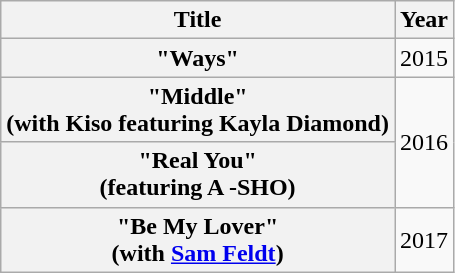<table class="wikitable plainrowheaders" style="text-align:center;">
<tr>
<th scope="col">Title</th>
<th scope="col">Year</th>
</tr>
<tr>
<th scope="row">"Ways"</th>
<td>2015</td>
</tr>
<tr>
<th scope="row">"Middle"<br><span>(with Kiso featuring Kayla Diamond)</span></th>
<td rowspan="2">2016</td>
</tr>
<tr>
<th scope="row">"Real You"<br><span>(featuring A -SHO)</span></th>
</tr>
<tr>
<th scope="row">"Be My Lover"<br><span>(with <a href='#'>Sam Feldt</a>)</span></th>
<td>2017</td>
</tr>
</table>
